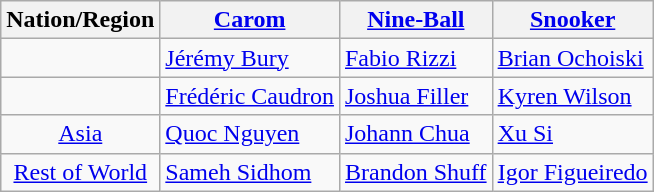<table class="wikitable sortable">
<tr>
<th>Nation/Region</th>
<th><a href='#'>Carom</a></th>
<th><a href='#'>Nine-Ball</a></th>
<th><a href='#'>Snooker</a></th>
</tr>
<tr bgcolor=>
<td align="center"></td>
<td><a href='#'>Jérémy Bury</a></td>
<td><a href='#'>Fabio Rizzi</a></td>
<td><a href='#'>Brian Ochoiski</a></td>
</tr>
<tr bgcolor=>
<td align="center"></td>
<td><a href='#'>Frédéric Caudron</a></td>
<td><a href='#'>Joshua Filler</a></td>
<td><a href='#'>Kyren Wilson</a></td>
</tr>
<tr bgcolor=>
<td align="center"><a href='#'>Asia</a></td>
<td><a href='#'>Quoc Nguyen</a></td>
<td><a href='#'>Johann Chua</a></td>
<td><a href='#'>Xu Si</a></td>
</tr>
<tr bgcolor=>
<td align="center"><a href='#'>Rest of World</a></td>
<td><a href='#'>Sameh Sidhom</a></td>
<td><a href='#'>Brandon Shuff</a></td>
<td><a href='#'>Igor Figueiredo</a></td>
</tr>
</table>
